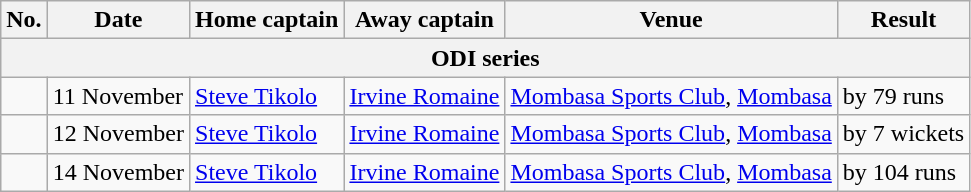<table class="wikitable">
<tr>
<th>No.</th>
<th>Date</th>
<th>Home captain</th>
<th>Away captain</th>
<th>Venue</th>
<th>Result</th>
</tr>
<tr>
<th colspan="8">ODI series</th>
</tr>
<tr>
<td></td>
<td>11 November</td>
<td><a href='#'>Steve Tikolo</a></td>
<td><a href='#'>Irvine Romaine</a></td>
<td><a href='#'>Mombasa Sports Club</a>, <a href='#'>Mombasa</a></td>
<td> by 79 runs</td>
</tr>
<tr>
<td></td>
<td>12 November</td>
<td><a href='#'>Steve Tikolo</a></td>
<td><a href='#'>Irvine Romaine</a></td>
<td><a href='#'>Mombasa Sports Club</a>, <a href='#'>Mombasa</a></td>
<td> by 7 wickets</td>
</tr>
<tr>
<td></td>
<td>14 November</td>
<td><a href='#'>Steve Tikolo</a></td>
<td><a href='#'>Irvine Romaine</a></td>
<td><a href='#'>Mombasa Sports Club</a>, <a href='#'>Mombasa</a></td>
<td> by 104 runs</td>
</tr>
</table>
